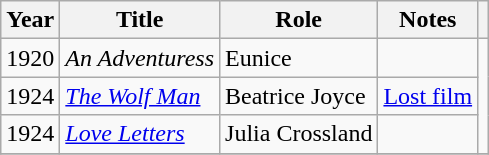<table class="wikitable sortable" style="width:">
<tr>
<th>Year</th>
<th>Title</th>
<th>Role</th>
<th class="unsortable">Notes</th>
<th class="unsortable"></th>
</tr>
<tr>
<td>1920</td>
<td><em>An Adventuress</em></td>
<td>Eunice</td>
<td></td>
<td align="center" rowspan="3"></td>
</tr>
<tr>
<td>1924</td>
<td><em><a href='#'>The Wolf Man</a></em></td>
<td>Beatrice Joyce</td>
<td><a href='#'>Lost film</a></td>
</tr>
<tr>
<td>1924</td>
<td><em><a href='#'>Love Letters</a></em></td>
<td>Julia Crossland</td>
<td></td>
</tr>
<tr>
</tr>
</table>
